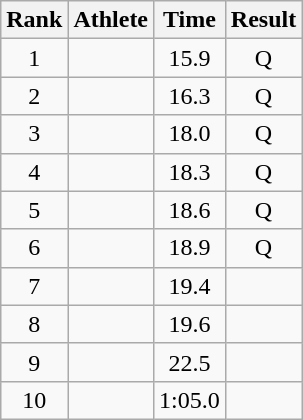<table class=wikitable style="text-align:center;">
<tr>
<th>Rank</th>
<th>Athlete</th>
<th>Time</th>
<th>Result</th>
</tr>
<tr>
<td>1</td>
<td align=left></td>
<td>15.9</td>
<td>Q</td>
</tr>
<tr>
<td>2</td>
<td align=left></td>
<td>16.3</td>
<td>Q</td>
</tr>
<tr>
<td>3</td>
<td align=left></td>
<td>18.0</td>
<td>Q</td>
</tr>
<tr>
<td>4</td>
<td align=left></td>
<td>18.3</td>
<td>Q</td>
</tr>
<tr>
<td>5</td>
<td align=left></td>
<td>18.6</td>
<td>Q</td>
</tr>
<tr>
<td>6</td>
<td align=left></td>
<td>18.9</td>
<td>Q</td>
</tr>
<tr>
<td>7</td>
<td align=left></td>
<td>19.4</td>
<td></td>
</tr>
<tr>
<td>8</td>
<td align=left></td>
<td>19.6</td>
<td></td>
</tr>
<tr>
<td>9</td>
<td align=left></td>
<td>22.5</td>
<td></td>
</tr>
<tr>
<td>10</td>
<td align=left></td>
<td>1:05.0</td>
<td></td>
</tr>
</table>
